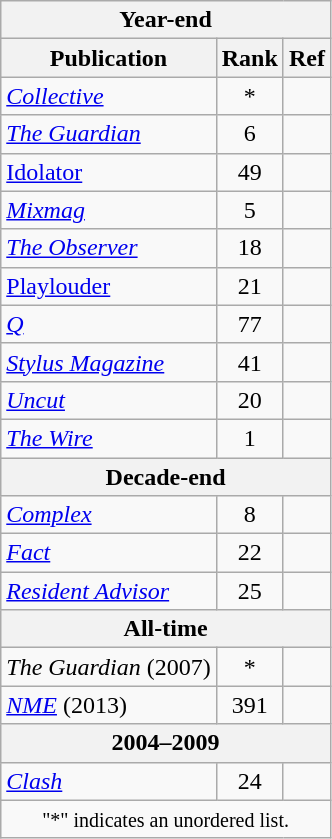<table class="wikitable">
<tr>
<th colspan=3>Year-end</th>
</tr>
<tr>
<th>Publication</th>
<th>Rank</th>
<th>Ref</th>
</tr>
<tr>
<td><em><a href='#'>Collective</a></em></td>
<td align=center>*</td>
<td align=center></td>
</tr>
<tr>
<td><em><a href='#'>The Guardian</a></em></td>
<td align=center>6</td>
<td align=center></td>
</tr>
<tr>
<td><a href='#'>Idolator</a></td>
<td align=center>49</td>
<td align=center></td>
</tr>
<tr>
<td><em><a href='#'>Mixmag</a></em></td>
<td align=center>5</td>
<td align=center></td>
</tr>
<tr>
<td><em><a href='#'>The Observer</a></em></td>
<td align=center>18</td>
<td align=center></td>
</tr>
<tr>
<td><a href='#'>Playlouder</a></td>
<td align=center>21</td>
<td align=center></td>
</tr>
<tr>
<td><em><a href='#'>Q</a></em></td>
<td align=center>77</td>
<td align=center></td>
</tr>
<tr>
<td><em><a href='#'>Stylus Magazine</a></em></td>
<td align=center>41</td>
<td align=center></td>
</tr>
<tr>
<td><em><a href='#'>Uncut</a></em></td>
<td align=center>20</td>
<td align=center></td>
</tr>
<tr>
<td><em><a href='#'>The Wire</a></em></td>
<td align=center>1</td>
<td align=center></td>
</tr>
<tr>
<th colspan=3>Decade-end</th>
</tr>
<tr>
<td><em><a href='#'>Complex</a></em></td>
<td align=center>8</td>
<td align=center></td>
</tr>
<tr>
<td><em><a href='#'>Fact</a></em></td>
<td align=center>22</td>
<td align=center></td>
</tr>
<tr>
<td><em><a href='#'>Resident Advisor</a></em></td>
<td align=center>25</td>
<td align=center></td>
</tr>
<tr>
<th colspan=3>All-time</th>
</tr>
<tr>
<td><em>The Guardian</em> (2007)</td>
<td align=center>*</td>
<td align=center></td>
</tr>
<tr>
<td><em><a href='#'>NME</a></em> (2013)</td>
<td align=center>391</td>
<td align=center></td>
</tr>
<tr>
<th colspan=3>2004–2009</th>
</tr>
<tr>
<td><em><a href='#'>Clash</a></em></td>
<td align=center>24</td>
<td align=center></td>
</tr>
<tr>
<td colspan=3 style="text-align:center;"><small>"*" indicates an unordered list.</small></td>
</tr>
</table>
